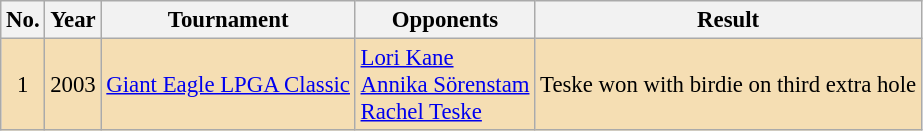<table class="wikitable" style="font-size:95%;">
<tr>
<th>No.</th>
<th>Year</th>
<th>Tournament</th>
<th>Opponents</th>
<th>Result</th>
</tr>
<tr style="background:#F5DEB3;">
<td align=center>1</td>
<td>2003</td>
<td><a href='#'>Giant Eagle LPGA Classic</a></td>
<td> <a href='#'>Lori Kane</a><br> <a href='#'>Annika Sörenstam</a><br> <a href='#'>Rachel Teske</a></td>
<td>Teske won with birdie on third extra hole</td>
</tr>
</table>
